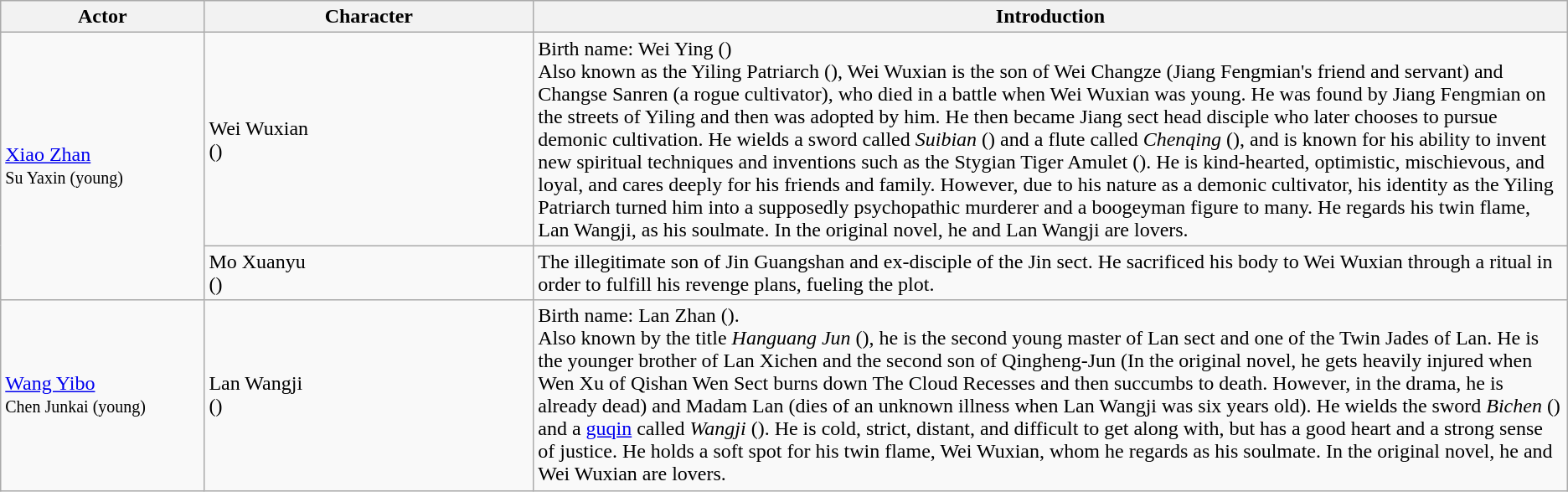<table class="wikitable">
<tr>
<th style="width:13%">Actor</th>
<th style="width:21%">Character</th>
<th>Introduction</th>
</tr>
<tr>
<td rowspan=2><a href='#'>Xiao Zhan</a><br> <small>Su Yaxin (young)</small></td>
<td>Wei Wuxian<br>()</td>
<td>Birth name: Wei Ying ()<br>Also known as the Yiling Patriarch (), Wei Wuxian is the son of Wei Changze (Jiang Fengmian's friend and servant) and Changse Sanren (a rogue cultivator), who died in a battle when Wei Wuxian was young. He was found by Jiang Fengmian on the streets of Yiling and then was adopted by him. He then became Jiang sect head disciple who later chooses to pursue demonic cultivation. He wields a sword called <em>Suibian</em> () and a flute called <em>Chenqing</em> (), and is known for his ability to invent new spiritual techniques and inventions such as the Stygian Tiger Amulet (). He is kind-hearted, optimistic, mischievous, and loyal, and cares deeply for his friends and family. However, due to his nature as a demonic cultivator, his identity as the Yiling Patriarch turned him into a supposedly psychopathic murderer and a boogeyman figure to many. He regards his twin flame, Lan Wangji, as his soulmate. In the original novel, he and Lan Wangji are lovers.</td>
</tr>
<tr>
<td>Mo Xuanyu <br>()</td>
<td>The illegitimate son of Jin Guangshan and ex-disciple of the Jin sect. He sacrificed his body to Wei Wuxian through a ritual in order to fulfill his revenge plans, fueling the plot.</td>
</tr>
<tr>
<td><a href='#'>Wang Yibo</a><br> <small>Chen Junkai (young)</small></td>
<td>Lan Wangji <br>()</td>
<td>Birth name: Lan Zhan ().<br>Also known by the title <em>Hanguang Jun</em> (), he is the second young master of Lan sect and one of the Twin Jades of Lan. He is the younger brother of Lan Xichen and the second son of Qingheng-Jun (In the original novel, he gets heavily injured when Wen Xu of Qishan Wen Sect burns down The Cloud Recesses and then succumbs to death. However, in the drama, he is already dead) and Madam Lan (dies of an unknown illness when Lan Wangji was six years old). He wields the sword <em>Bichen</em> () and a <a href='#'>guqin</a> called <em>Wangji</em> (). He is cold, strict, distant, and difficult to get along with, but has a good heart and a strong sense of justice. He holds a soft spot for his twin flame, Wei Wuxian, whom he regards as his soulmate. In the original novel, he and Wei Wuxian are lovers.</td>
</tr>
</table>
